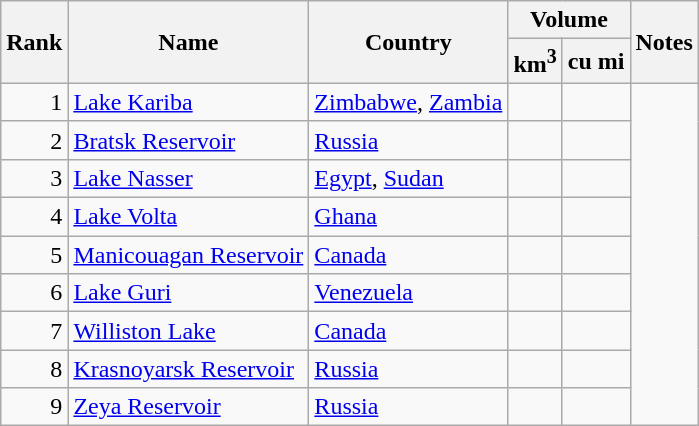<table class="wikitable sortable mw-collapsible">
<tr>
<th rowspan=2>Rank</th>
<th rowspan=2>Name</th>
<th rowspan=2>Country</th>
<th colspan=2>Volume</th>
<th rowspan=2 class=unsortable>Notes</th>
</tr>
<tr>
<th>km<sup>3</sup></th>
<th>cu mi</th>
</tr>
<tr>
<td align=right>1</td>
<td><a href='#'>Lake Kariba</a></td>
<td><a href='#'>Zimbabwe</a>, <a href='#'>Zambia</a></td>
<td></td>
<td></td>
</tr>
<tr>
<td align=right>2</td>
<td><a href='#'>Bratsk Reservoir</a></td>
<td><a href='#'>Russia</a></td>
<td></td>
<td></td>
</tr>
<tr>
<td align=right>3</td>
<td><a href='#'>Lake Nasser</a></td>
<td><a href='#'>Egypt</a>, <a href='#'>Sudan</a></td>
<td></td>
<td></td>
</tr>
<tr>
<td align=right>4</td>
<td><a href='#'>Lake Volta</a></td>
<td><a href='#'>Ghana</a></td>
<td></td>
<td></td>
</tr>
<tr>
<td align=right>5</td>
<td><a href='#'>Manicouagan Reservoir</a></td>
<td><a href='#'>Canada</a></td>
<td></td>
<td></td>
</tr>
<tr>
<td align=right>6</td>
<td><a href='#'>Lake Guri</a></td>
<td><a href='#'>Venezuela</a></td>
<td></td>
<td></td>
</tr>
<tr>
<td align=right>7</td>
<td><a href='#'>Williston Lake</a></td>
<td><a href='#'>Canada</a></td>
<td></td>
<td></td>
</tr>
<tr>
<td align=right>8</td>
<td><a href='#'>Krasnoyarsk Reservoir</a></td>
<td><a href='#'>Russia</a></td>
<td></td>
<td></td>
</tr>
<tr>
<td align=right>9</td>
<td><a href='#'>Zeya Reservoir</a></td>
<td><a href='#'>Russia</a></td>
<td></td>
<td></td>
</tr>
</table>
